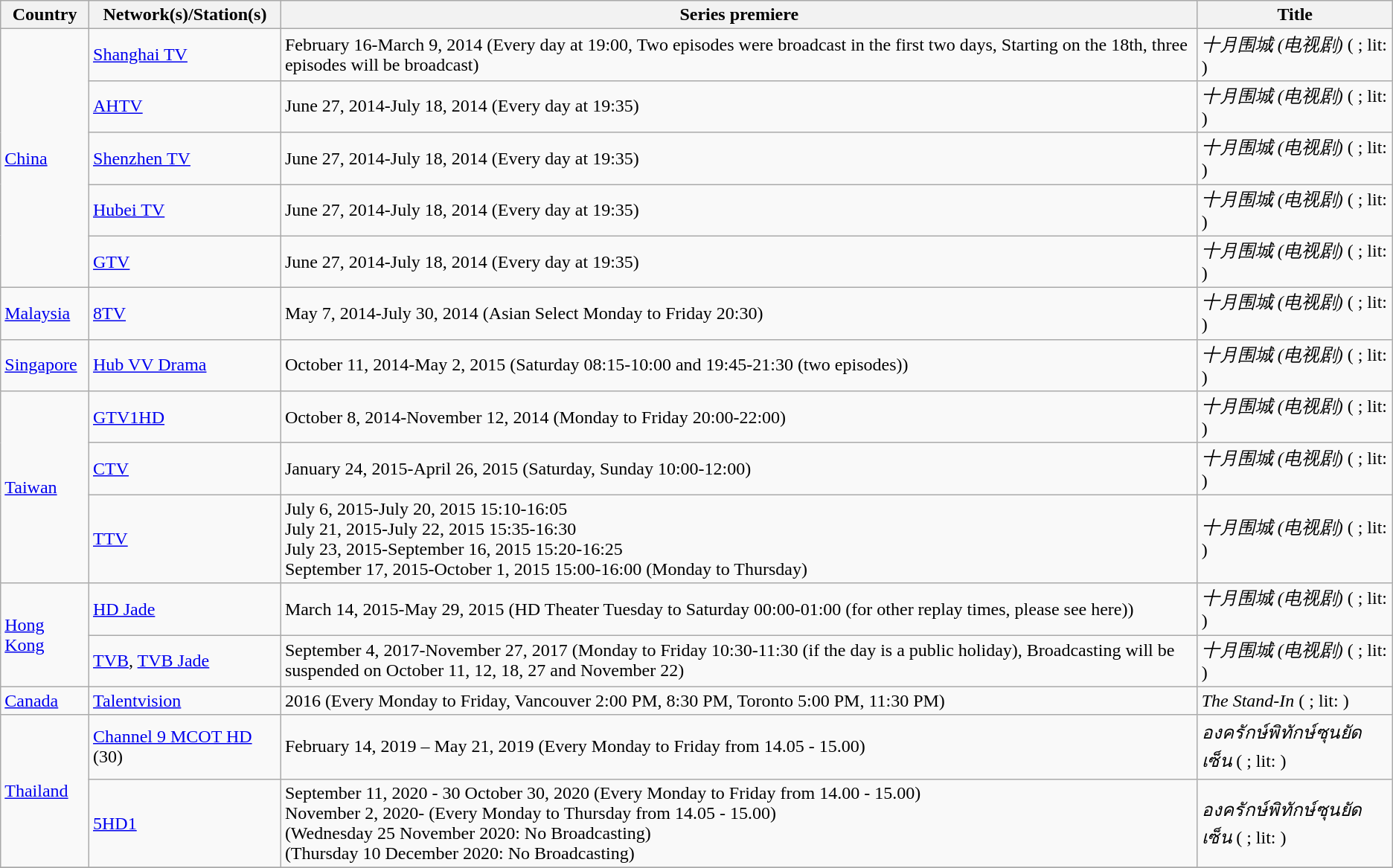<table class="wikitable">
<tr>
<th>Country</th>
<th>Network(s)/Station(s)</th>
<th>Series premiere</th>
<th>Title</th>
</tr>
<tr>
<td rowspan="5"> <a href='#'>China</a></td>
<td><a href='#'>Shanghai TV</a></td>
<td>February 16-March 9, 2014 (Every day at 19:00, Two episodes were broadcast in the first two days, Starting on the 18th, three episodes will be broadcast)</td>
<td><em>十月围城 (电视剧)</em> (<em> </em>; lit: <em> </em>)</td>
</tr>
<tr>
<td><a href='#'>AHTV</a></td>
<td>June 27, 2014-July 18, 2014 (Every day at 19:35)</td>
<td><em>十月围城 (电视剧)</em> (<em> </em>; lit: <em> </em>)</td>
</tr>
<tr>
<td><a href='#'>Shenzhen TV</a></td>
<td>June 27, 2014-July 18, 2014 (Every day at 19:35)</td>
<td><em>十月围城 (电视剧)</em> (<em> </em>; lit: <em> </em>)</td>
</tr>
<tr>
<td><a href='#'>Hubei TV</a></td>
<td>June 27, 2014-July 18, 2014 (Every day at 19:35)</td>
<td><em>十月围城 (电视剧)</em> (<em> </em>; lit: <em> </em>)</td>
</tr>
<tr>
<td><a href='#'>GTV</a></td>
<td>June 27, 2014-July 18, 2014 (Every day at 19:35)</td>
<td><em>十月围城 (电视剧)</em> (<em> </em>; lit: <em> </em>)</td>
</tr>
<tr>
<td> <a href='#'>Malaysia</a></td>
<td><a href='#'>8TV</a></td>
<td>May 7, 2014-July 30, 2014 (Asian Select Monday to Friday 20:30)</td>
<td><em>十月围城 (电视剧)</em> (<em> </em>; lit: <em> </em>)</td>
</tr>
<tr>
<td> <a href='#'>Singapore</a></td>
<td><a href='#'>Hub VV Drama</a></td>
<td>October 11, 2014-May 2, 2015 (Saturday 08:15-10:00 and 19:45-21:30 (two episodes))</td>
<td><em>十月围城 (电视剧)</em> (<em> </em>; lit: <em> </em>)</td>
</tr>
<tr>
<td rowspan="3"> <a href='#'>Taiwan</a></td>
<td><a href='#'>GTV1HD</a></td>
<td>October 8, 2014-November 12, 2014 (Monday to Friday 20:00-22:00)</td>
<td><em>十月围城 (电视剧)</em> (<em> </em>; lit: <em> </em>)</td>
</tr>
<tr>
<td><a href='#'>CTV</a></td>
<td>January 24, 2015-April 26, 2015 (Saturday, Sunday 10:00-12:00)</td>
<td><em>十月围城 (电视剧)</em> (<em> </em>; lit: <em> </em>)</td>
</tr>
<tr>
<td><a href='#'>TTV</a></td>
<td>July 6, 2015-July 20, 2015 15:10-16:05 <br> July 21, 2015-July 22, 2015 15:35-16:30 <br> July 23, 2015-September 16, 2015 15:20-16:25 <br> September 17, 2015-October 1, 2015 15:00-16:00 (Monday to Thursday)</td>
<td><em>十月围城 (电视剧)</em> (<em> </em>; lit: <em> </em>)</td>
</tr>
<tr>
<td rowspan="2"> <a href='#'>Hong Kong</a></td>
<td><a href='#'>HD Jade</a></td>
<td>March 14, 2015-May 29, 2015 (HD Theater Tuesday to Saturday 00:00-01:00 (for other replay times, please see here))</td>
<td><em>十月围城 (电视剧)</em> (<em> </em>; lit: <em> </em>)</td>
</tr>
<tr>
<td><a href='#'>TVB</a>, <a href='#'>TVB Jade</a></td>
<td>September 4, 2017-November 27, 2017 (Monday to Friday 10:30-11:30 (if the day is a public holiday), Broadcasting will be suspended on October 11, 12, 18, 27 and November 22)</td>
<td><em>十月围城 (电视剧)</em> (<em> </em>; lit: <em> </em>)</td>
</tr>
<tr>
<td> <a href='#'>Canada</a></td>
<td><a href='#'>Talentvision</a></td>
<td>2016 (Every Monday to Friday, Vancouver 2:00 PM, 8:30 PM, Toronto 5:00 PM, 11:30 PM)</td>
<td><em>The Stand-In</em> (<em> </em>; lit: <em> </em>)</td>
</tr>
<tr>
<td rowspan="2"> <a href='#'>Thailand</a></td>
<td><a href='#'>Channel 9 MCOT HD</a> (30)</td>
<td>February 14, 2019 – May 21, 2019 (Every Monday to Friday from 14.05 - 15.00)</td>
<td><em>องครักษ์พิทักษ์ซุนยัดเซ็น</em> (<em> </em>; lit: <em> </em>)</td>
</tr>
<tr>
<td><a href='#'>5HD1</a></td>
<td>September 11, 2020 - 30 October 30, 2020 (Every Monday to Friday from 14.00 - 15.00) <br> November 2, 2020- (Every Monday to Thursday from 14.05 - 15.00) <br> (Wednesday 25 November 2020: No Broadcasting) <br> (Thursday 10 December 2020: No Broadcasting)</td>
<td><em>องครักษ์พิทักษ์ซุนยัดเซ็น</em> (<em> </em>; lit: <em> </em>)</td>
</tr>
<tr>
</tr>
</table>
